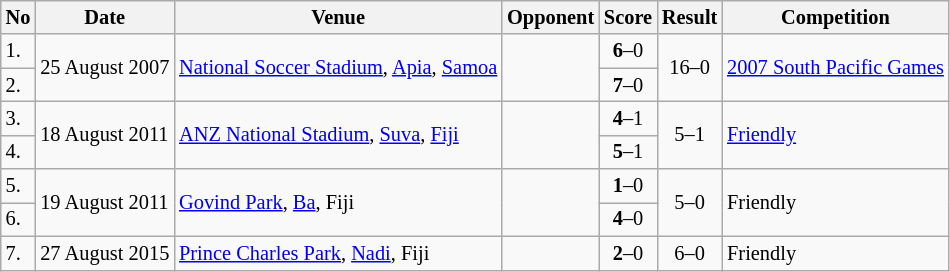<table class="wikitable" style="font-size:85%;">
<tr>
<th>No</th>
<th>Date</th>
<th>Venue</th>
<th>Opponent</th>
<th>Score</th>
<th>Result</th>
<th>Competition</th>
</tr>
<tr>
<td>1.</td>
<td rowspan="2">25 August 2007</td>
<td rowspan="2"><a href='#'>National Soccer Stadium</a>, <a href='#'>Apia</a>, <a href='#'>Samoa</a></td>
<td rowspan="2"></td>
<td align=center><strong>6</strong>–0</td>
<td rowspan="2" style="text-align:center">16–0</td>
<td rowspan="2"><a href='#'>2007 South Pacific Games</a></td>
</tr>
<tr>
<td>2.</td>
<td align=center><strong>7</strong>–0</td>
</tr>
<tr>
<td>3.</td>
<td rowspan="2">18 August 2011</td>
<td rowspan="2"><a href='#'>ANZ National Stadium</a>, <a href='#'>Suva</a>, <a href='#'>Fiji</a></td>
<td rowspan="2"></td>
<td align=center><strong>4</strong>–1</td>
<td rowspan="2" style="text-align:center">5–1</td>
<td rowspan="2"><a href='#'>Friendly</a></td>
</tr>
<tr>
<td>4.</td>
<td align=center><strong>5</strong>–1</td>
</tr>
<tr>
<td>5.</td>
<td rowspan="2">19 August 2011</td>
<td rowspan="2"><a href='#'>Govind Park</a>, <a href='#'>Ba</a>, Fiji</td>
<td rowspan="2"></td>
<td align=center><strong>1</strong>–0</td>
<td rowspan="2" style="text-align:center">5–0</td>
<td rowspan="2">Friendly</td>
</tr>
<tr>
<td>6.</td>
<td align=center><strong>4</strong>–0</td>
</tr>
<tr>
<td>7.</td>
<td>27 August 2015</td>
<td><a href='#'>Prince Charles Park</a>, <a href='#'>Nadi</a>, Fiji</td>
<td></td>
<td align=center><strong>2</strong>–0</td>
<td align=center>6–0</td>
<td>Friendly</td>
</tr>
</table>
